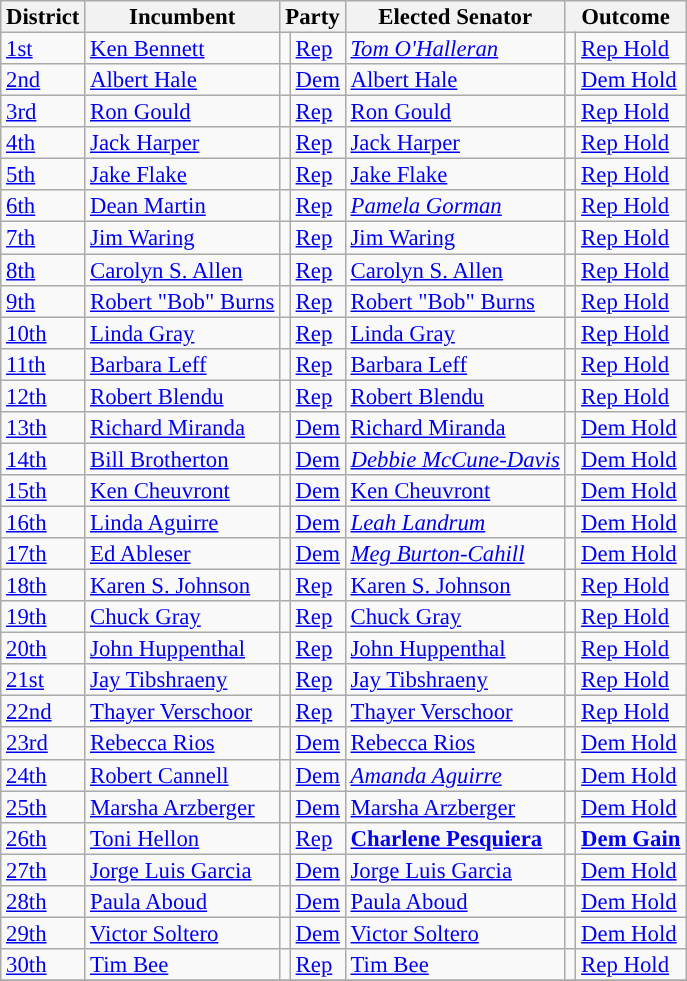<table class="sortable wikitable" style="font-size:95%;line-height:14px;">
<tr>
<th>District</th>
<th>Incumbent</th>
<th colspan="2">Party</th>
<th>Elected Senator</th>
<th colspan="2">Outcome</th>
</tr>
<tr>
<td><a href='#'>1st</a></td>
<td><a href='#'>Ken Bennett</a></td>
<td style="background:"></td>
<td><a href='#'>Rep</a></td>
<td><em><a href='#'>Tom O'Halleran</a></em></td>
<td style="background:"></td>
<td><a href='#'>Rep Hold</a></td>
</tr>
<tr>
<td><a href='#'>2nd</a></td>
<td><a href='#'>Albert Hale</a></td>
<td style="background:"></td>
<td><a href='#'>Dem</a></td>
<td><a href='#'>Albert Hale</a></td>
<td style="background:"></td>
<td><a href='#'>Dem Hold</a></td>
</tr>
<tr>
<td><a href='#'>3rd</a></td>
<td><a href='#'>Ron Gould</a></td>
<td style="background:"></td>
<td><a href='#'>Rep</a></td>
<td><a href='#'>Ron Gould</a></td>
<td style="background:"></td>
<td><a href='#'>Rep Hold</a></td>
</tr>
<tr>
<td><a href='#'>4th</a></td>
<td><a href='#'>Jack Harper</a></td>
<td style="background:"></td>
<td><a href='#'>Rep</a></td>
<td><a href='#'>Jack Harper</a></td>
<td style="background:"></td>
<td><a href='#'>Rep Hold</a></td>
</tr>
<tr>
<td><a href='#'>5th</a></td>
<td><a href='#'>Jake Flake</a></td>
<td style="background:"></td>
<td><a href='#'>Rep</a></td>
<td><a href='#'>Jake Flake</a></td>
<td style="background:"></td>
<td><a href='#'>Rep Hold</a></td>
</tr>
<tr>
<td><a href='#'>6th</a></td>
<td><a href='#'>Dean Martin</a></td>
<td style="background:"></td>
<td><a href='#'>Rep</a></td>
<td><em><a href='#'>Pamela Gorman</a></em></td>
<td style="background:"></td>
<td><a href='#'>Rep Hold</a></td>
</tr>
<tr>
<td><a href='#'>7th</a></td>
<td><a href='#'>Jim Waring</a></td>
<td style="background:"></td>
<td><a href='#'>Rep</a></td>
<td><a href='#'>Jim Waring</a></td>
<td style="background:"></td>
<td><a href='#'>Rep Hold</a></td>
</tr>
<tr>
<td><a href='#'>8th</a></td>
<td><a href='#'>Carolyn S. Allen</a></td>
<td style="background:"></td>
<td><a href='#'>Rep</a></td>
<td><a href='#'>Carolyn S. Allen</a></td>
<td style="background:"></td>
<td><a href='#'>Rep Hold</a></td>
</tr>
<tr>
<td><a href='#'>9th</a></td>
<td><a href='#'>Robert "Bob" Burns</a></td>
<td style="background:"></td>
<td><a href='#'>Rep</a></td>
<td><a href='#'>Robert "Bob" Burns</a></td>
<td style="background:"></td>
<td><a href='#'>Rep Hold</a></td>
</tr>
<tr>
<td><a href='#'>10th</a></td>
<td><a href='#'>Linda Gray</a></td>
<td style="background:"></td>
<td><a href='#'>Rep</a></td>
<td><a href='#'>Linda Gray</a></td>
<td style="background:"></td>
<td><a href='#'>Rep Hold</a></td>
</tr>
<tr>
<td><a href='#'>11th</a></td>
<td><a href='#'>Barbara Leff</a></td>
<td style="background:"></td>
<td><a href='#'>Rep</a></td>
<td><a href='#'>Barbara Leff</a></td>
<td style="background:"></td>
<td><a href='#'>Rep Hold</a></td>
</tr>
<tr>
<td><a href='#'>12th</a></td>
<td><a href='#'>Robert Blendu</a></td>
<td style="background:"></td>
<td><a href='#'>Rep</a></td>
<td><a href='#'>Robert Blendu</a></td>
<td style="background:"></td>
<td><a href='#'>Rep Hold</a></td>
</tr>
<tr>
<td><a href='#'>13th</a></td>
<td><a href='#'>Richard Miranda</a></td>
<td style="background:"></td>
<td><a href='#'>Dem</a></td>
<td><a href='#'>Richard Miranda</a></td>
<td style="background:"></td>
<td><a href='#'>Dem Hold</a></td>
</tr>
<tr>
<td><a href='#'>14th</a></td>
<td><a href='#'>Bill Brotherton</a></td>
<td style="background:"></td>
<td><a href='#'>Dem</a></td>
<td><em><a href='#'>Debbie McCune-Davis</a></em></td>
<td style="background:"></td>
<td><a href='#'>Dem Hold</a></td>
</tr>
<tr>
<td><a href='#'>15th</a></td>
<td><a href='#'>Ken Cheuvront</a></td>
<td style="background:"></td>
<td><a href='#'>Dem</a></td>
<td><a href='#'>Ken Cheuvront</a></td>
<td style="background:"></td>
<td><a href='#'>Dem Hold</a></td>
</tr>
<tr>
<td><a href='#'>16th</a></td>
<td><a href='#'>Linda Aguirre</a></td>
<td style="background:"></td>
<td><a href='#'>Dem</a></td>
<td><em><a href='#'>Leah Landrum</a></em></td>
<td style="background:"></td>
<td><a href='#'>Dem Hold</a></td>
</tr>
<tr>
<td><a href='#'>17th</a></td>
<td><a href='#'>Ed Ableser</a></td>
<td style="background:"></td>
<td><a href='#'>Dem</a></td>
<td><em><a href='#'>Meg Burton-Cahill</a></em></td>
<td style="background:"></td>
<td><a href='#'>Dem Hold</a></td>
</tr>
<tr>
<td><a href='#'>18th</a></td>
<td><a href='#'>Karen S. Johnson</a></td>
<td style="background:"></td>
<td><a href='#'>Rep</a></td>
<td><a href='#'>Karen S. Johnson</a></td>
<td style="background:"></td>
<td><a href='#'>Rep Hold</a></td>
</tr>
<tr>
<td><a href='#'>19th</a></td>
<td><a href='#'>Chuck Gray</a></td>
<td style="background:"></td>
<td><a href='#'>Rep</a></td>
<td><a href='#'>Chuck Gray</a></td>
<td style="background:"></td>
<td><a href='#'>Rep Hold</a></td>
</tr>
<tr>
<td><a href='#'>20th</a></td>
<td><a href='#'>John Huppenthal</a></td>
<td style="background:"></td>
<td><a href='#'>Rep</a></td>
<td><a href='#'>John Huppenthal</a></td>
<td style="background:"></td>
<td><a href='#'>Rep Hold</a></td>
</tr>
<tr>
<td><a href='#'>21st</a></td>
<td><a href='#'>Jay Tibshraeny</a></td>
<td style="background:"></td>
<td><a href='#'>Rep</a></td>
<td><a href='#'>Jay Tibshraeny</a></td>
<td style="background:"></td>
<td><a href='#'>Rep Hold</a></td>
</tr>
<tr>
<td><a href='#'>22nd</a></td>
<td><a href='#'>Thayer Verschoor</a></td>
<td style="background:"></td>
<td><a href='#'>Rep</a></td>
<td><a href='#'>Thayer Verschoor</a></td>
<td style="background:"></td>
<td><a href='#'>Rep Hold</a></td>
</tr>
<tr>
<td><a href='#'>23rd</a></td>
<td><a href='#'>Rebecca Rios</a></td>
<td style="background:"></td>
<td><a href='#'>Dem</a></td>
<td><a href='#'>Rebecca Rios</a></td>
<td style="background:"></td>
<td><a href='#'>Dem Hold</a></td>
</tr>
<tr>
<td><a href='#'>24th</a></td>
<td><a href='#'>Robert Cannell</a></td>
<td style="background:"></td>
<td><a href='#'>Dem</a></td>
<td><em><a href='#'>Amanda Aguirre</a></em></td>
<td style="background:"></td>
<td><a href='#'>Dem Hold</a></td>
</tr>
<tr>
<td><a href='#'>25th</a></td>
<td><a href='#'>Marsha Arzberger</a></td>
<td style="background:"></td>
<td><a href='#'>Dem</a></td>
<td><a href='#'>Marsha Arzberger</a></td>
<td style="background:"></td>
<td><a href='#'>Dem Hold</a></td>
</tr>
<tr>
<td><a href='#'>26th</a></td>
<td><a href='#'>Toni Hellon</a></td>
<td style="background:"></td>
<td><a href='#'>Rep</a></td>
<td><strong><a href='#'>Charlene Pesquiera</a></strong></td>
<td style="background:"></td>
<td><strong><a href='#'>Dem Gain</a></strong></td>
</tr>
<tr>
<td><a href='#'>27th</a></td>
<td><a href='#'>Jorge Luis Garcia</a></td>
<td style="background:"></td>
<td><a href='#'>Dem</a></td>
<td><a href='#'>Jorge Luis Garcia</a></td>
<td style="background:"></td>
<td><a href='#'>Dem Hold</a></td>
</tr>
<tr>
<td><a href='#'>28th</a></td>
<td><a href='#'>Paula Aboud</a></td>
<td style="background:"></td>
<td><a href='#'>Dem</a></td>
<td><a href='#'>Paula Aboud</a></td>
<td style="background:"></td>
<td><a href='#'>Dem Hold</a></td>
</tr>
<tr>
<td><a href='#'>29th</a></td>
<td><a href='#'>Victor Soltero</a></td>
<td style="background:"></td>
<td><a href='#'>Dem</a></td>
<td><a href='#'>Victor Soltero</a></td>
<td style="background:"></td>
<td><a href='#'>Dem Hold</a></td>
</tr>
<tr>
<td><a href='#'>30th</a></td>
<td><a href='#'>Tim Bee</a></td>
<td style="background:"></td>
<td><a href='#'>Rep</a></td>
<td><a href='#'>Tim Bee</a></td>
<td style="background:"></td>
<td><a href='#'>Rep Hold</a></td>
</tr>
<tr>
</tr>
</table>
